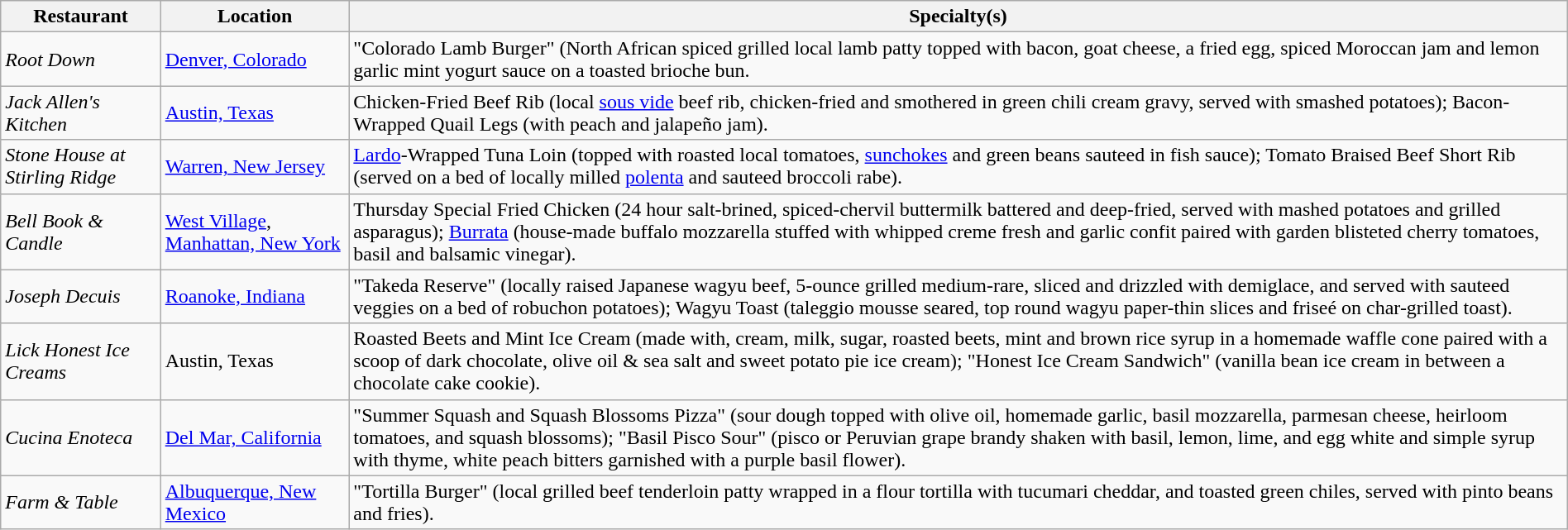<table class="wikitable" style="width:100%;">
<tr>
<th>Restaurant</th>
<th>Location</th>
<th>Specialty(s)</th>
</tr>
<tr>
<td><em>Root Down</em></td>
<td><a href='#'>Denver, Colorado</a></td>
<td>"Colorado Lamb Burger" (North African spiced grilled local lamb patty topped with bacon, goat cheese, a fried egg, spiced Moroccan jam and lemon garlic mint yogurt sauce on a toasted brioche bun.</td>
</tr>
<tr>
<td><em>Jack Allen's Kitchen</em></td>
<td><a href='#'>Austin, Texas</a></td>
<td>Chicken-Fried Beef Rib (local <a href='#'>sous vide</a> beef rib, chicken-fried and smothered in green chili cream gravy, served with smashed potatoes); Bacon-Wrapped Quail Legs (with peach and jalapeño jam).</td>
</tr>
<tr>
<td><em>Stone House at Stirling Ridge</em></td>
<td><a href='#'>Warren, New Jersey</a></td>
<td><a href='#'>Lardo</a>-Wrapped Tuna Loin (topped with roasted local tomatoes, <a href='#'>sunchokes</a> and green beans sauteed in fish sauce); Tomato Braised Beef Short Rib (served on a bed of locally milled <a href='#'>polenta</a> and sauteed broccoli rabe).</td>
</tr>
<tr>
<td><em>Bell Book & Candle</em></td>
<td><a href='#'>West Village</a>, <a href='#'>Manhattan, New York</a></td>
<td>Thursday Special Fried Chicken (24 hour salt-brined, spiced-chervil buttermilk battered and deep-fried, served with mashed potatoes and grilled asparagus); <a href='#'>Burrata</a> (house-made buffalo mozzarella stuffed with whipped creme fresh and garlic confit paired with garden blisteted cherry tomatoes, basil and balsamic vinegar).</td>
</tr>
<tr>
<td><em>Joseph Decuis</em></td>
<td><a href='#'>Roanoke, Indiana</a></td>
<td>"Takeda Reserve" (locally raised Japanese wagyu beef, 5-ounce grilled medium-rare, sliced and drizzled with demiglace, and served with sauteed veggies on a bed of robuchon potatoes); Wagyu Toast (taleggio mousse seared, top round wagyu paper-thin slices and friseé on char-grilled toast).</td>
</tr>
<tr>
<td><em>Lick Honest Ice Creams</em></td>
<td>Austin, Texas</td>
<td>Roasted Beets and Mint Ice Cream (made with, cream, milk, sugar, roasted beets, mint and brown rice syrup in a homemade waffle cone paired with a scoop of dark chocolate, olive oil & sea salt and sweet potato pie ice cream); "Honest Ice Cream Sandwich" (vanilla bean ice cream in between a chocolate cake cookie).</td>
</tr>
<tr>
<td><em>Cucina Enoteca</em></td>
<td><a href='#'>Del Mar, California</a></td>
<td>"Summer Squash and Squash Blossoms Pizza" (sour dough topped with olive oil, homemade garlic, basil mozzarella, parmesan cheese, heirloom tomatoes, and squash blossoms); "Basil Pisco Sour" (pisco or Peruvian grape brandy shaken with basil, lemon, lime, and egg white and simple syrup with thyme, white peach bitters garnished with a purple basil flower).</td>
</tr>
<tr>
<td><em>Farm & Table</em></td>
<td><a href='#'>Albuquerque, New Mexico</a></td>
<td>"Tortilla Burger" (local grilled beef tenderloin patty wrapped in a flour tortilla with tucumari cheddar, and toasted green chiles, served with pinto beans and fries).</td>
</tr>
</table>
